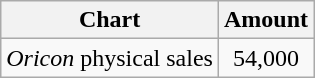<table class="wikitable">
<tr>
<th>Chart</th>
<th>Amount</th>
</tr>
<tr>
<td><em>Oricon</em> physical sales</td>
<td align="center">54,000</td>
</tr>
</table>
